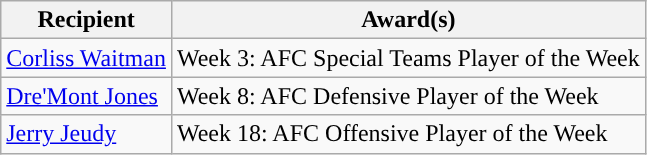<table class="wikitable">
<tr>
<th>Recipient</th>
<th>Award(s)</th>
</tr>
<tr>
<td><a href='#'>Corliss Waitman</a></td>
<td>Week 3: AFC Special Teams Player of the Week</td>
</tr>
<tr>
<td><a href='#'>Dre'Mont Jones</a></td>
<td>Week 8: AFC Defensive Player of the Week</td>
</tr>
<tr>
<td><a href='#'>Jerry Jeudy</a></td>
<td>Week 18: AFC Offensive Player of the Week</td>
</tr>
</table>
